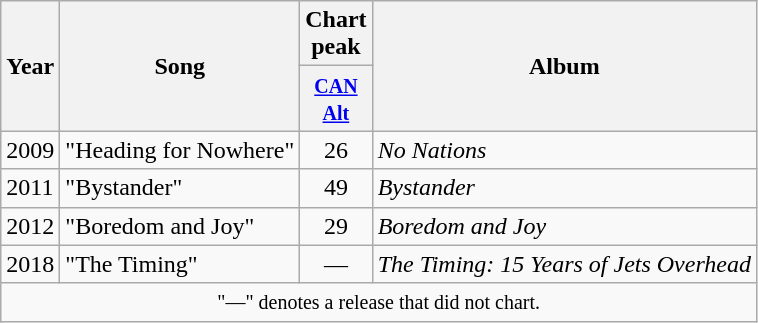<table class="wikitable">
<tr>
<th rowspan="2">Year</th>
<th rowspan="2">Song</th>
<th colspan="1">Chart peak</th>
<th rowspan="2">Album</th>
</tr>
<tr>
<th width="40"><small><a href='#'>CAN<br>Alt</a></small><br></th>
</tr>
<tr>
<td>2009</td>
<td>"Heading for Nowhere"</td>
<td align="center">26</td>
<td><em>No Nations</em></td>
</tr>
<tr>
<td>2011</td>
<td>"Bystander"</td>
<td align="center">49</td>
<td><em>Bystander</em></td>
</tr>
<tr>
<td>2012</td>
<td>"Boredom and Joy"</td>
<td align="center">29</td>
<td><em>Boredom and Joy</em></td>
</tr>
<tr>
<td>2018</td>
<td>"The Timing"</td>
<td align="center">—</td>
<td><em>The Timing: 15 Years of Jets Overhead</em></td>
</tr>
<tr>
<td colspan="10" align="center"><small>"—" denotes a release that did not chart.</small></td>
</tr>
</table>
